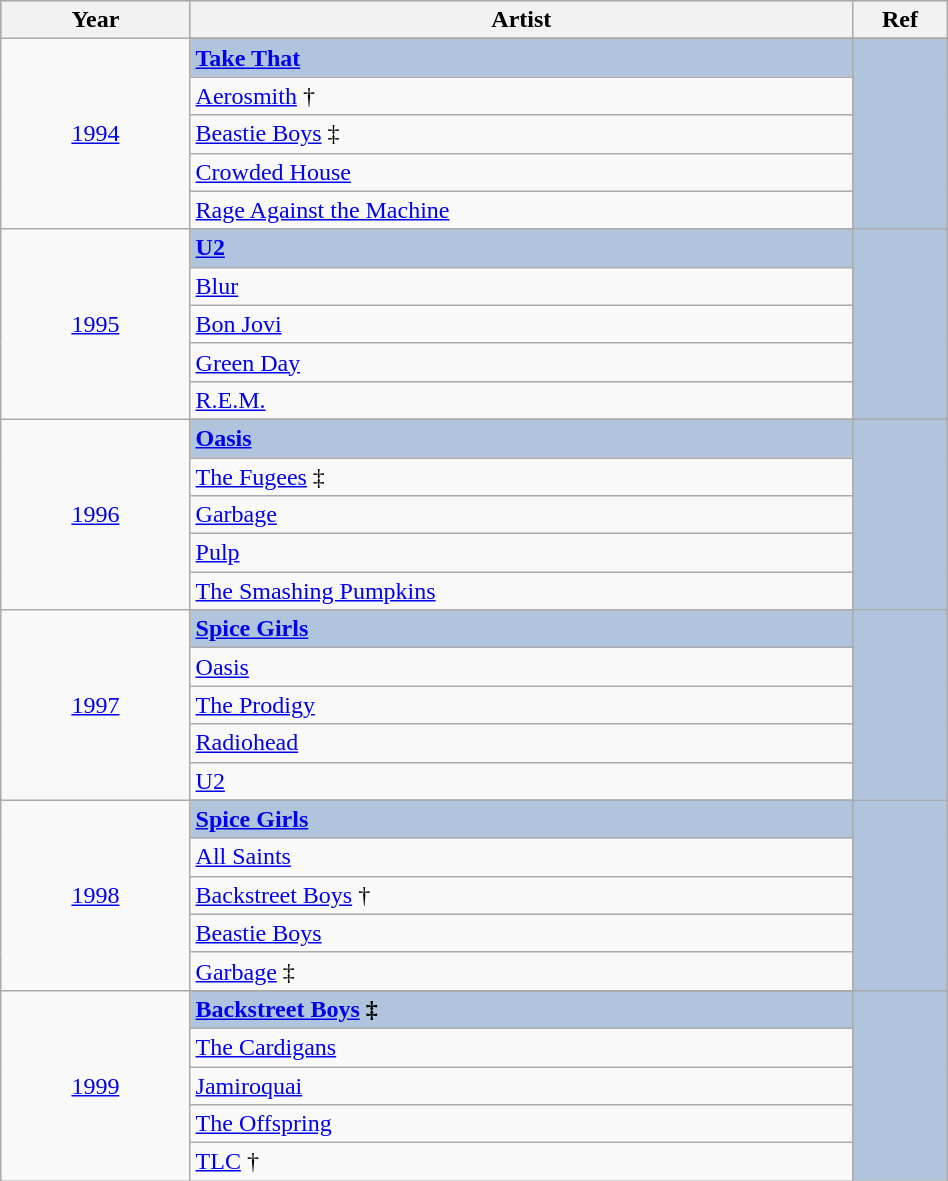<table class="wikitable" style="width:50%;">
<tr style="background:#bebebe;">
<th style="width:10%;">Year</th>
<th style="width:35%;">Artist</th>
<th style="width:5%;">Ref</th>
</tr>
<tr>
<td rowspan="6" align="center"><a href='#'>1994</a></td>
</tr>
<tr style="background:#B0C4DE">
<td><strong><a href='#'>Take That</a></strong></td>
<td rowspan="6" align="center"></td>
</tr>
<tr>
<td><a href='#'>Aerosmith</a> †</td>
</tr>
<tr>
<td><a href='#'>Beastie Boys</a> ‡</td>
</tr>
<tr>
<td><a href='#'>Crowded House</a></td>
</tr>
<tr>
<td><a href='#'>Rage Against the Machine</a></td>
</tr>
<tr>
<td rowspan="6" align="center"><a href='#'>1995</a></td>
</tr>
<tr style="background:#B0C4DE">
<td><strong><a href='#'>U2</a></strong></td>
<td rowspan="6" align="center"></td>
</tr>
<tr>
<td><a href='#'>Blur</a></td>
</tr>
<tr>
<td><a href='#'>Bon Jovi</a></td>
</tr>
<tr>
<td><a href='#'>Green Day</a></td>
</tr>
<tr>
<td><a href='#'>R.E.M.</a></td>
</tr>
<tr>
<td rowspan="6" align="center"><a href='#'>1996</a></td>
</tr>
<tr style="background:#B0C4DE">
<td><strong><a href='#'>Oasis</a></strong></td>
<td rowspan="6" align="center"></td>
</tr>
<tr>
<td><a href='#'>The Fugees</a> ‡</td>
</tr>
<tr>
<td><a href='#'>Garbage</a></td>
</tr>
<tr>
<td><a href='#'>Pulp</a></td>
</tr>
<tr>
<td><a href='#'>The Smashing Pumpkins</a></td>
</tr>
<tr>
<td rowspan="6" align="center"><a href='#'>1997</a></td>
</tr>
<tr style="background:#B0C4DE">
<td><strong><a href='#'>Spice Girls</a></strong></td>
<td rowspan="6" align="center"></td>
</tr>
<tr>
<td><a href='#'>Oasis</a></td>
</tr>
<tr>
<td><a href='#'>The Prodigy</a></td>
</tr>
<tr>
<td><a href='#'>Radiohead</a></td>
</tr>
<tr>
<td><a href='#'>U2</a></td>
</tr>
<tr>
<td rowspan="6" align="center"><a href='#'>1998</a></td>
</tr>
<tr style="background:#B0C4DE">
<td><strong><a href='#'>Spice Girls</a></strong></td>
<td rowspan="6" align="center"></td>
</tr>
<tr>
<td><a href='#'>All Saints</a></td>
</tr>
<tr>
<td><a href='#'>Backstreet Boys</a> †</td>
</tr>
<tr>
<td><a href='#'>Beastie Boys</a></td>
</tr>
<tr>
<td><a href='#'>Garbage</a> ‡</td>
</tr>
<tr>
<td rowspan="6" align="center"><a href='#'>1999</a></td>
</tr>
<tr style="background:#B0C4DE">
<td><strong><a href='#'>Backstreet Boys</a> ‡</strong></td>
<td rowspan="6" align="center"></td>
</tr>
<tr>
<td><a href='#'>The Cardigans</a></td>
</tr>
<tr>
<td><a href='#'>Jamiroquai</a></td>
</tr>
<tr>
<td><a href='#'>The Offspring</a></td>
</tr>
<tr>
<td><a href='#'>TLC</a> †</td>
</tr>
</table>
